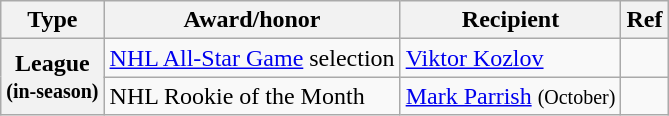<table class="wikitable">
<tr>
<th scope="col">Type</th>
<th scope="col">Award/honor</th>
<th scope="col">Recipient</th>
<th scope="col">Ref</th>
</tr>
<tr>
<th scope="row" rowspan="2">League<br><small>(in-season)</small></th>
<td><a href='#'>NHL All-Star Game</a> selection</td>
<td><a href='#'>Viktor Kozlov</a></td>
<td></td>
</tr>
<tr>
<td>NHL Rookie of the Month</td>
<td><a href='#'>Mark Parrish</a> <small>(October)</small></td>
<td></td>
</tr>
</table>
